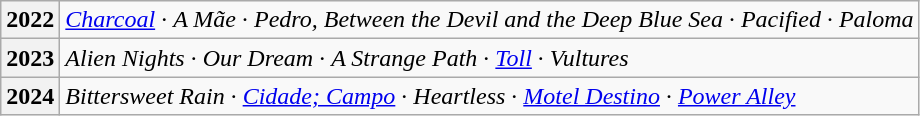<table class="wikitable">
<tr>
<th>2022</th>
<td><a href='#'><em>Charcoal</em></a> · <em>A Mãe</em> · <em>Pedro, Between the Devil and the Deep Blue Sea</em> · <em>Pacified</em> · <em>Paloma</em></td>
</tr>
<tr>
<th>2023</th>
<td><em>Alien Nights</em> · <em>Our Dream</em> · <em>A Strange Path</em> · <em><a href='#'>Toll</a></em> · <em>Vultures</em></td>
</tr>
<tr>
<th>2024</th>
<td><em>Bittersweet Rain</em> · <em><a href='#'>Cidade; Campo</a></em> · <em>Heartless</em> · <em><a href='#'>Motel Destino</a></em> · <em><a href='#'>Power Alley</a></em></td>
</tr>
</table>
